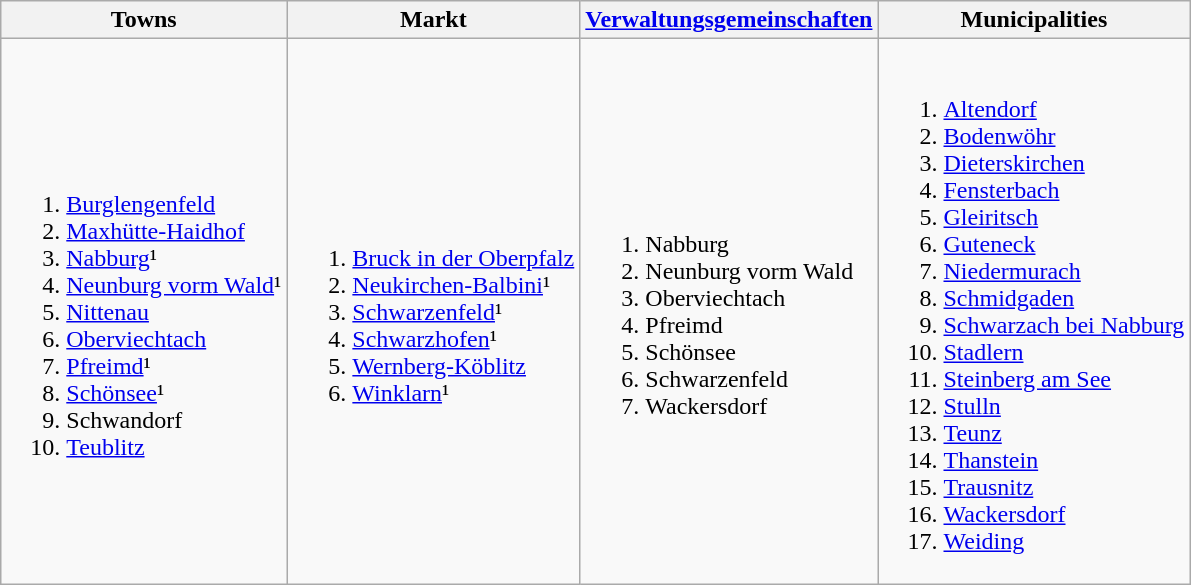<table class="wikitable">
<tr>
<th>Towns</th>
<th>Markt</th>
<th><a href='#'>Verwaltungsgemeinschaften</a></th>
<th>Municipalities</th>
</tr>
<tr>
<td><br><ol><li><a href='#'>Burglengenfeld</a></li><li><a href='#'>Maxhütte-Haidhof</a></li><li><a href='#'>Nabburg</a>¹</li><li><a href='#'>Neunburg vorm Wald</a>¹</li><li><a href='#'>Nittenau</a></li><li><a href='#'>Oberviechtach</a></li><li><a href='#'>Pfreimd</a>¹</li><li><a href='#'>Schönsee</a>¹</li><li>Schwandorf</li><li><a href='#'>Teublitz</a></li></ol></td>
<td><br><ol><li><a href='#'>Bruck in der Oberpfalz</a></li><li><a href='#'>Neukirchen-Balbini</a>¹</li><li><a href='#'>Schwarzenfeld</a>¹</li><li><a href='#'>Schwarzhofen</a>¹</li><li><a href='#'>Wernberg-Köblitz</a></li><li><a href='#'>Winklarn</a>¹</li></ol></td>
<td><br><ol><li>Nabburg</li><li>Neunburg vorm Wald</li><li>Oberviechtach</li><li>Pfreimd</li><li>Schönsee</li><li>Schwarzenfeld</li><li>Wackersdorf</li></ol></td>
<td><br><ol><li><a href='#'>Altendorf</a></li><li><a href='#'>Bodenwöhr</a></li><li><a href='#'>Dieterskirchen</a></li><li><a href='#'>Fensterbach</a></li><li><a href='#'>Gleiritsch</a></li><li><a href='#'>Guteneck</a></li><li><a href='#'>Niedermurach</a></li><li><a href='#'>Schmidgaden</a></li><li><a href='#'>Schwarzach bei Nabburg</a></li><li><a href='#'>Stadlern</a></li><li><a href='#'>Steinberg am See</a></li><li><a href='#'>Stulln</a></li><li><a href='#'>Teunz</a></li><li><a href='#'>Thanstein</a></li><li><a href='#'>Trausnitz</a></li><li><a href='#'>Wackersdorf</a></li><li><a href='#'>Weiding</a></li></ol></td>
</tr>
</table>
